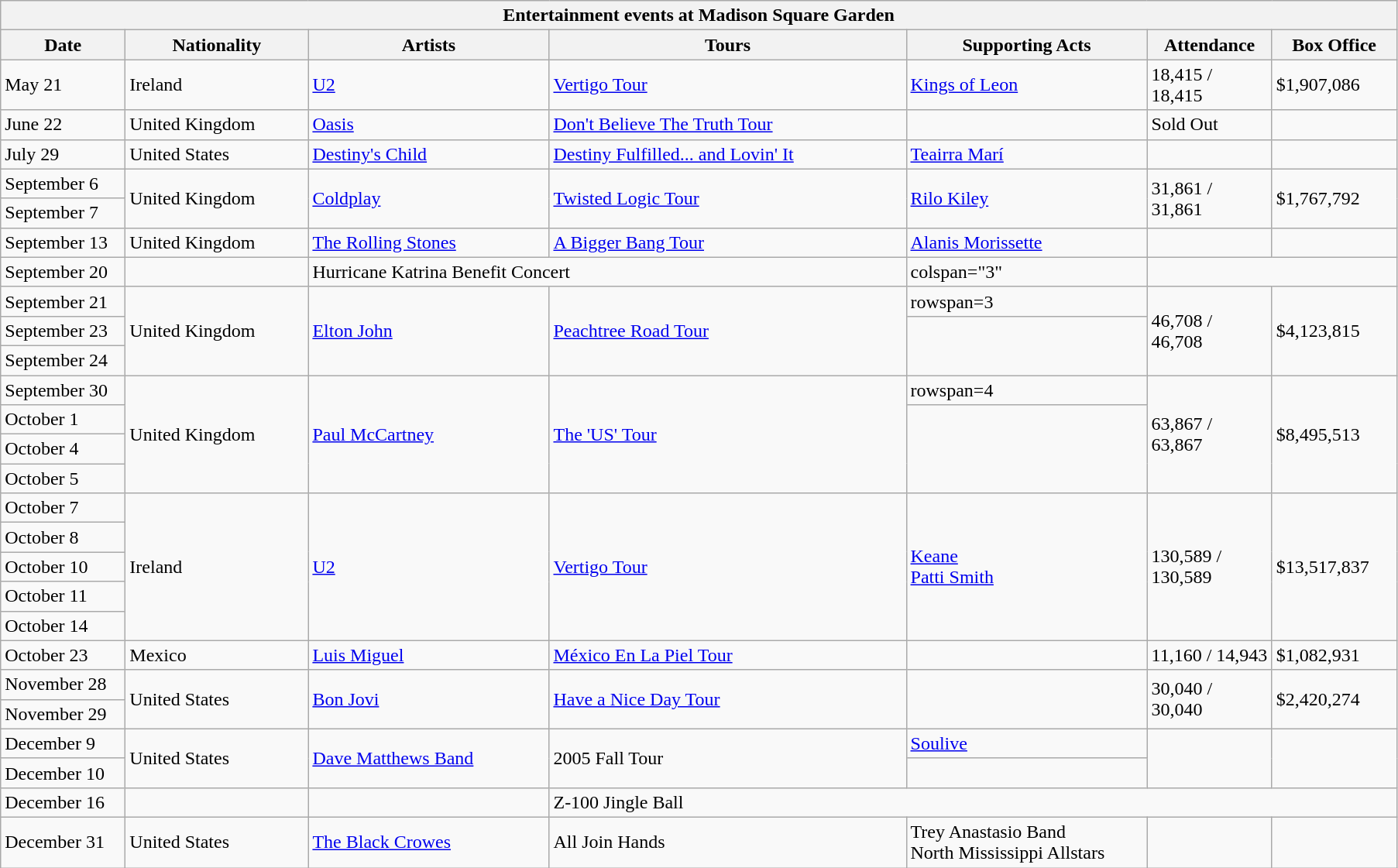<table class="wikitable">
<tr>
<th colspan="7">Entertainment events at Madison Square Garden</th>
</tr>
<tr>
<th width=100>Date</th>
<th width=150>Nationality</th>
<th width=200>Artists</th>
<th width=300>Tours</th>
<th width=200>Supporting Acts</th>
<th width=100>Attendance</th>
<th width=100>Box Office</th>
</tr>
<tr>
<td>May 21</td>
<td>Ireland</td>
<td><a href='#'>U2</a></td>
<td><a href='#'>Vertigo Tour</a></td>
<td><a href='#'>Kings of Leon</a></td>
<td>18,415 / 18,415</td>
<td>$1,907,086</td>
</tr>
<tr>
<td>June 22</td>
<td>United Kingdom</td>
<td><a href='#'>Oasis</a></td>
<td><a href='#'>Don't Believe The Truth Tour</a></td>
<td></td>
<td>Sold Out</td>
<td></td>
</tr>
<tr>
<td>July 29</td>
<td>United States</td>
<td><a href='#'>Destiny's Child</a></td>
<td><a href='#'>Destiny Fulfilled... and Lovin' It</a></td>
<td><a href='#'>Teairra Marí</a></td>
<td></td>
<td></td>
</tr>
<tr>
<td>September 6</td>
<td rowspan=2>United Kingdom</td>
<td rowspan=2><a href='#'>Coldplay</a></td>
<td rowspan=2><a href='#'>Twisted Logic Tour</a></td>
<td rowspan=2><a href='#'>Rilo Kiley</a></td>
<td rowspan=2>31,861 / 31,861</td>
<td rowspan=2>$1,767,792</td>
</tr>
<tr>
<td>September 7</td>
</tr>
<tr>
<td>September 13</td>
<td>United Kingdom</td>
<td><a href='#'>The Rolling Stones</a></td>
<td><a href='#'>A Bigger Bang Tour</a></td>
<td><a href='#'>Alanis Morissette</a></td>
<td></td>
<td></td>
</tr>
<tr>
<td>September 20</td>
<td></td>
<td colspan="2">Hurricane Katrina Benefit Concert</td>
<td>colspan="3" </td>
</tr>
<tr>
<td>September 21</td>
<td rowspan=3>United Kingdom</td>
<td rowspan=3><a href='#'>Elton John</a></td>
<td rowspan=3><a href='#'>Peachtree Road Tour</a></td>
<td>rowspan=3</td>
<td rowspan=3>46,708 / 46,708</td>
<td rowspan=3>$4,123,815</td>
</tr>
<tr>
<td>September 23</td>
</tr>
<tr>
<td>September 24</td>
</tr>
<tr>
<td>September 30</td>
<td rowspan=4>United Kingdom</td>
<td rowspan=4><a href='#'>Paul McCartney</a></td>
<td rowspan=4><a href='#'>The 'US' Tour</a></td>
<td>rowspan=4</td>
<td rowspan=4>63,867 / 63,867</td>
<td rowspan=4>$8,495,513</td>
</tr>
<tr>
<td>October 1</td>
</tr>
<tr>
<td>October 4</td>
</tr>
<tr>
<td>October 5</td>
</tr>
<tr>
<td>October 7</td>
<td rowspan=5>Ireland</td>
<td rowspan=5><a href='#'>U2</a></td>
<td rowspan=5><a href='#'>Vertigo Tour</a></td>
<td rowspan=5><a href='#'>Keane</a><br><a href='#'>Patti Smith</a></td>
<td rowspan=5>130,589 / 130,589</td>
<td rowspan=5>$13,517,837</td>
</tr>
<tr>
<td>October 8</td>
</tr>
<tr>
<td>October 10</td>
</tr>
<tr>
<td>October 11</td>
</tr>
<tr>
<td>October 14</td>
</tr>
<tr>
<td>October 23</td>
<td>Mexico</td>
<td><a href='#'>Luis Miguel</a></td>
<td><a href='#'>México En La Piel Tour</a></td>
<td></td>
<td>11,160 / 14,943</td>
<td>$1,082,931</td>
</tr>
<tr>
<td>November 28</td>
<td rowspan=2>United States</td>
<td rowspan=2><a href='#'>Bon Jovi</a></td>
<td rowspan=2><a href='#'>Have a Nice Day Tour</a></td>
<td rowspan=2></td>
<td rowspan=2>30,040 / 30,040</td>
<td rowspan=2>$2,420,274</td>
</tr>
<tr>
<td>November 29</td>
</tr>
<tr>
<td>December 9</td>
<td rowspan=2>United States</td>
<td rowspan=2><a href='#'>Dave Matthews Band</a></td>
<td rowspan=2>2005 Fall Tour</td>
<td><a href='#'>Soulive</a></td>
<td rowspan=2></td>
<td rowspan=2></td>
</tr>
<tr>
<td>December 10</td>
</tr>
<tr>
<td>December 16</td>
<td></td>
<td></td>
<td colspan="4">Z-100 Jingle Ball</td>
</tr>
<tr>
<td>December 31</td>
<td>United States</td>
<td><a href='#'>The Black Crowes</a></td>
<td>All Join Hands</td>
<td>Trey Anastasio Band<br>North Mississippi Allstars</td>
<td></td>
<td></td>
</tr>
</table>
